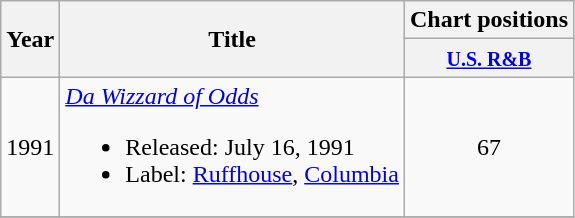<table class="wikitable">
<tr>
<th rowspan="2">Year</th>
<th rowspan="2">Title</th>
<th colspan="2">Chart positions</th>
</tr>
<tr>
<th><small><a href='#'>U.S. R&B</a></small></th>
</tr>
<tr>
<td>1991</td>
<td><em><a href='#'>Da Wizzard of Odds</a></em><br><ul><li>Released: July 16, 1991</li><li>Label: <a href='#'>Ruffhouse</a>, <a href='#'>Columbia</a></li></ul></td>
<td align="center">67</td>
</tr>
<tr>
</tr>
</table>
